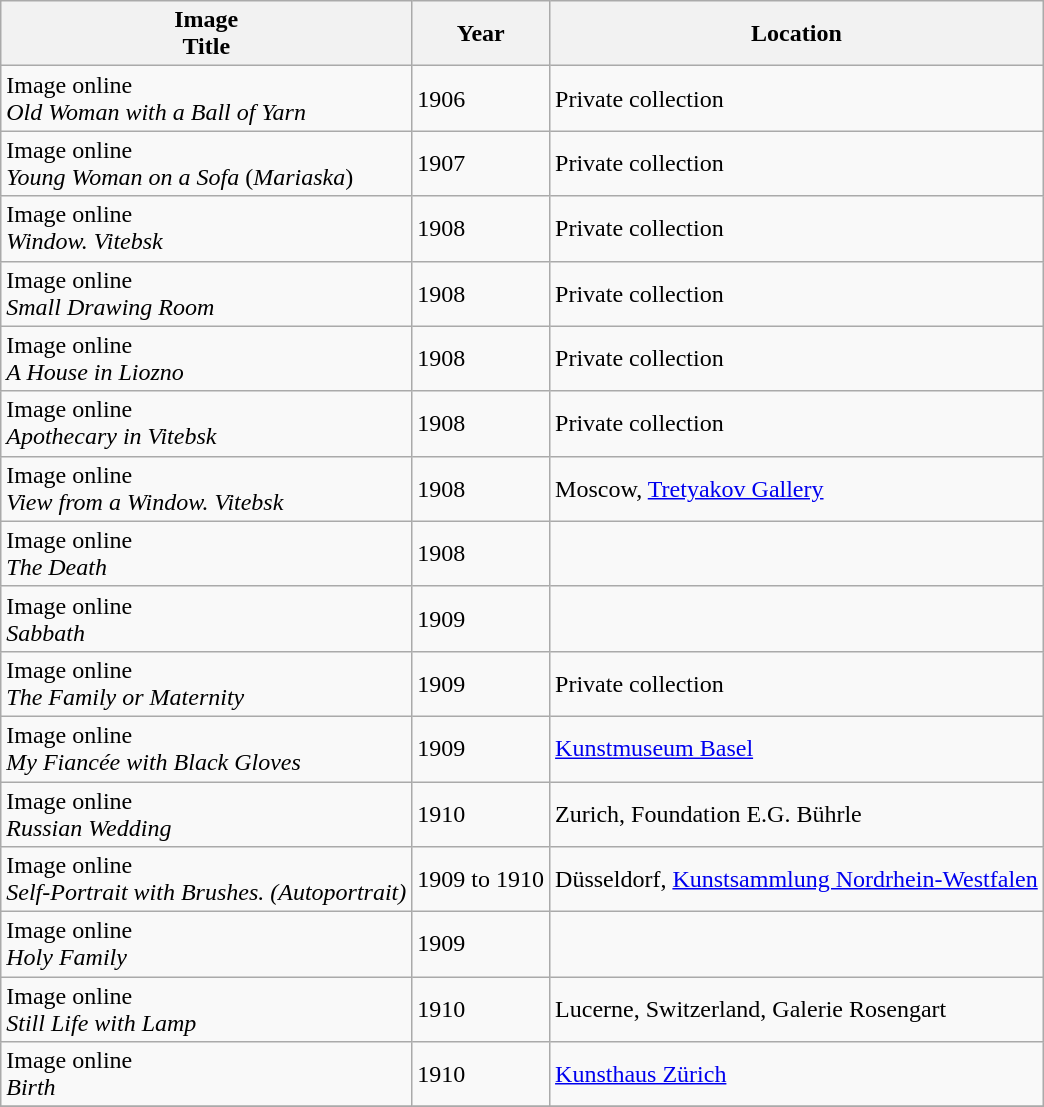<table class="wikitable sortable">
<tr>
<th>Image<br>Title</th>
<th class=unsortable>Year</th>
<th>Location</th>
</tr>
<tr>
<td>Image online<br><em>Old Woman with a Ball of Yarn</em></td>
<td>1906</td>
<td>Private collection</td>
</tr>
<tr>
<td>Image online<br><em>Young Woman on a Sofa</em> (<em>Mariaska</em>)</td>
<td>1907</td>
<td>Private collection</td>
</tr>
<tr>
<td>Image online<br><em>Window. Vitebsk</em></td>
<td>1908</td>
<td>Private collection</td>
</tr>
<tr>
<td>Image online<br><em>Small Drawing Room</em></td>
<td>1908</td>
<td>Private collection</td>
</tr>
<tr>
<td>Image online<br><em>A House in Liozno</em></td>
<td>1908</td>
<td>Private collection</td>
</tr>
<tr>
<td>Image online<br><em>Apothecary in Vitebsk</em></td>
<td>1908</td>
<td>Private collection</td>
</tr>
<tr>
<td>Image online<br><em>View from a Window. Vitebsk</em></td>
<td>1908</td>
<td>Moscow, <a href='#'>Tretyakov Gallery</a></td>
</tr>
<tr>
<td>Image online<br><em>The Death</em></td>
<td>1908</td>
<td></td>
</tr>
<tr>
<td>Image online<br><em>Sabbath</em></td>
<td>1909</td>
<td></td>
</tr>
<tr>
<td>Image online<br><em>The Family or Maternity</em></td>
<td>1909</td>
<td>Private collection</td>
</tr>
<tr>
<td>Image online<br><em>My Fiancée with Black Gloves</em></td>
<td>1909</td>
<td><a href='#'>Kunstmuseum Basel</a></td>
</tr>
<tr>
<td>Image online<br><em>Russian Wedding</em></td>
<td>1910</td>
<td>Zurich, Foundation E.G. Bührle</td>
</tr>
<tr>
<td>Image online<br><em>Self-Portrait with Brushes. (Autoportrait)</em></td>
<td>1909 to 1910</td>
<td>Düsseldorf, <a href='#'>Kunstsammlung Nordrhein-Westfalen</a></td>
</tr>
<tr>
<td>Image online<br><em>Holy Family</em></td>
<td>1909</td>
<td></td>
</tr>
<tr>
<td>Image online<br><em>Still Life with Lamp</em></td>
<td>1910</td>
<td>Lucerne, Switzerland, Galerie Rosengart</td>
</tr>
<tr>
<td>Image online<br><em>Birth</em></td>
<td>1910</td>
<td><a href='#'>Kunsthaus Zürich</a></td>
</tr>
<tr>
</tr>
</table>
